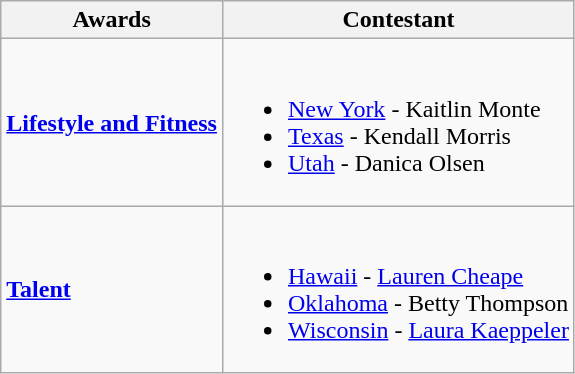<table class="wikitable">
<tr>
<th>Awards</th>
<th>Contestant</th>
</tr>
<tr>
<td><strong><a href='#'>Lifestyle and Fitness</a></strong></td>
<td><br><ul><li> <a href='#'>New York</a> - Kaitlin Monte</li><li> <a href='#'>Texas</a> - Kendall Morris</li><li> <a href='#'>Utah</a> - Danica Olsen</li></ul></td>
</tr>
<tr>
<td><strong><a href='#'>Talent</a></strong></td>
<td><br><ul><li> <a href='#'>Hawaii</a> - <a href='#'>Lauren Cheape</a></li><li> <a href='#'>Oklahoma</a> - Betty Thompson</li><li> <a href='#'>Wisconsin</a> - <a href='#'>Laura Kaeppeler</a></li></ul></td>
</tr>
</table>
